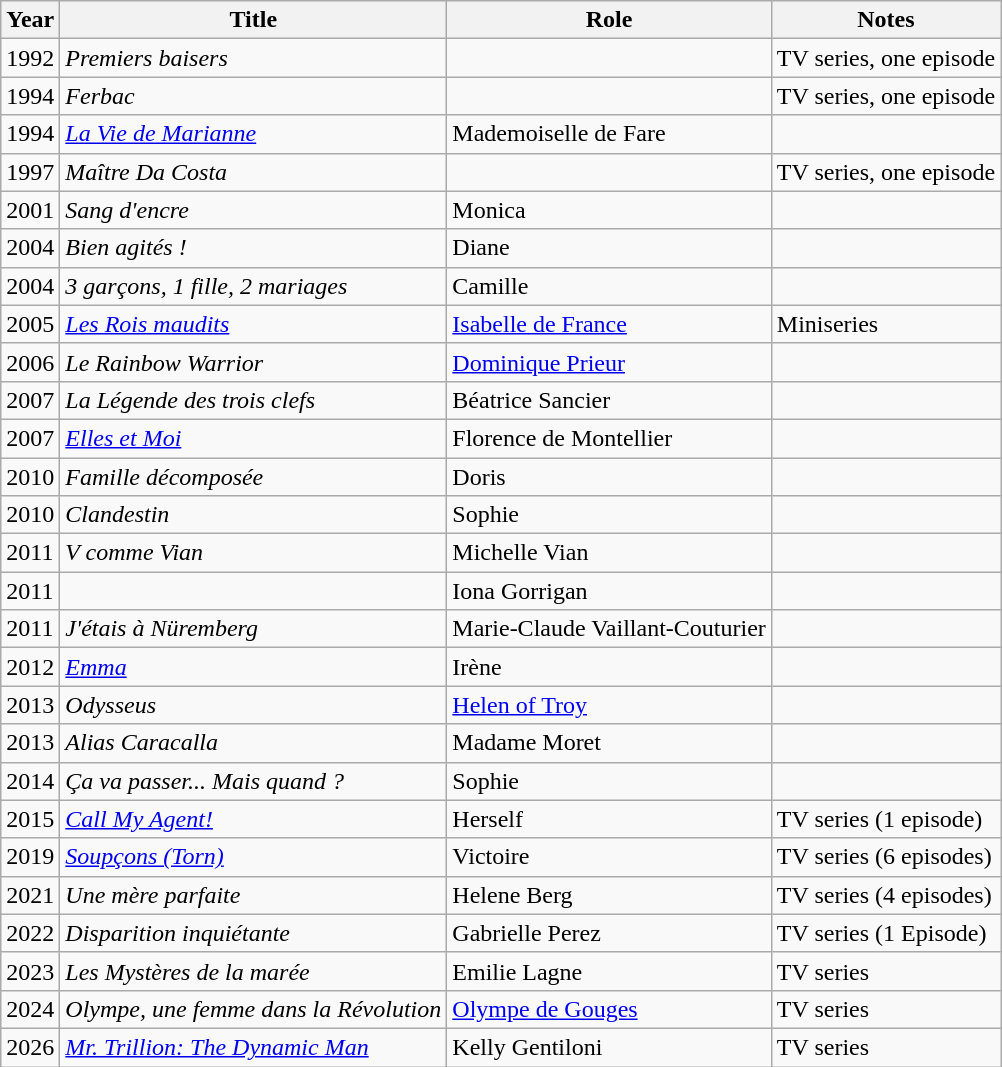<table class="wikitable sortable">
<tr>
<th>Year</th>
<th>Title</th>
<th>Role</th>
<th class="unsortable">Notes</th>
</tr>
<tr>
<td>1992</td>
<td><em>Premiers baisers</em></td>
<td></td>
<td>TV series, one episode</td>
</tr>
<tr>
<td>1994</td>
<td><em>Ferbac</em></td>
<td></td>
<td>TV series, one episode</td>
</tr>
<tr>
<td>1994</td>
<td><em><a href='#'>La Vie de Marianne</a></em></td>
<td>Mademoiselle de Fare</td>
<td></td>
</tr>
<tr>
<td>1997</td>
<td><em>Maître Da Costa</em></td>
<td></td>
<td>TV series, one episode</td>
</tr>
<tr>
<td>2001</td>
<td><em>Sang d'encre</em></td>
<td>Monica</td>
<td></td>
</tr>
<tr>
<td>2004</td>
<td><em>Bien agités !</em></td>
<td>Diane</td>
<td></td>
</tr>
<tr>
<td>2004</td>
<td><em>3 garçons, 1 fille, 2 mariages</em></td>
<td>Camille</td>
<td></td>
</tr>
<tr>
<td>2005</td>
<td><em><a href='#'>Les Rois maudits</a></em></td>
<td><a href='#'>Isabelle de France</a></td>
<td>Miniseries</td>
</tr>
<tr>
<td>2006</td>
<td><em>Le Rainbow Warrior</em></td>
<td><a href='#'>Dominique Prieur</a></td>
<td></td>
</tr>
<tr>
<td>2007</td>
<td><em>La Légende des trois clefs</em></td>
<td>Béatrice Sancier</td>
<td></td>
</tr>
<tr>
<td>2007</td>
<td><em><a href='#'>Elles et Moi</a></em></td>
<td>Florence de Montellier</td>
<td></td>
</tr>
<tr>
<td>2010</td>
<td><em>Famille décomposée</em></td>
<td>Doris</td>
<td></td>
</tr>
<tr>
<td>2010</td>
<td><em>Clandestin</em></td>
<td>Sophie</td>
<td></td>
</tr>
<tr>
<td>2011</td>
<td><em>V comme Vian</em></td>
<td>Michelle Vian</td>
<td></td>
</tr>
<tr>
<td>2011</td>
<td><em></em></td>
<td>Iona Gorrigan</td>
<td></td>
</tr>
<tr>
<td>2011</td>
<td><em>J'étais à Nüremberg</em></td>
<td>Marie-Claude Vaillant-Couturier</td>
<td></td>
</tr>
<tr>
<td>2012</td>
<td><em><a href='#'>Emma</a></em></td>
<td>Irène</td>
<td></td>
</tr>
<tr>
<td>2013</td>
<td><em>Odysseus</em></td>
<td><a href='#'>Helen of Troy</a></td>
<td></td>
</tr>
<tr>
<td>2013</td>
<td><em>Alias Caracalla</em></td>
<td>Madame Moret</td>
<td></td>
</tr>
<tr>
<td>2014</td>
<td><em>Ça va passer... Mais quand ?</em></td>
<td>Sophie</td>
<td></td>
</tr>
<tr>
<td>2015</td>
<td><em><a href='#'>Call My Agent!</a></em></td>
<td>Herself</td>
<td>TV series (1 episode)</td>
</tr>
<tr>
<td>2019</td>
<td><em><a href='#'>Soupçons (Torn)</a></em></td>
<td>Victoire</td>
<td>TV series (6 episodes)</td>
</tr>
<tr>
<td>2021</td>
<td><em>Une mère parfaite</em></td>
<td>Helene Berg</td>
<td>TV series (4 episodes)</td>
</tr>
<tr>
<td>2022</td>
<td><em>Disparition inquiétante</em></td>
<td>Gabrielle Perez</td>
<td>TV series (1 Episode)</td>
</tr>
<tr>
<td>2023</td>
<td><em>Les Mystères de la marée</em></td>
<td>Emilie Lagne</td>
<td>TV series</td>
</tr>
<tr>
<td>2024</td>
<td><em>Olympe, une femme dans la Révolution</em></td>
<td><a href='#'>Olympe de Gouges</a></td>
<td>TV series</td>
</tr>
<tr>
<td>2026</td>
<td><em><a href='#'>Mr. Trillion: The Dynamic Man</a></em></td>
<td>Kelly Gentiloni</td>
<td>TV series</td>
</tr>
</table>
